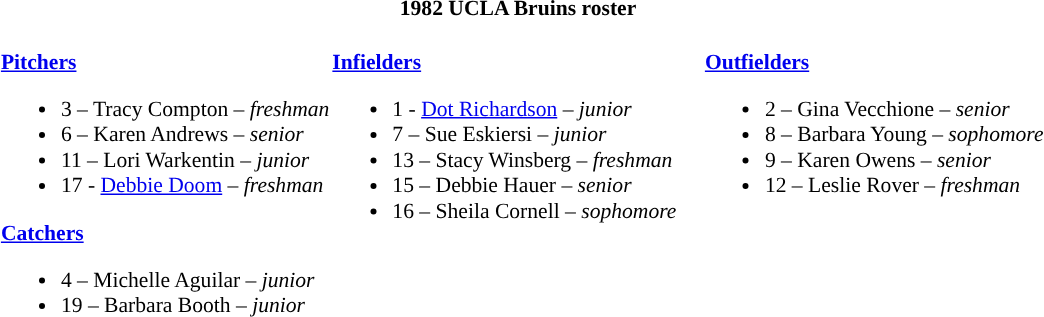<table class="toccolours" style="border-collapse:collapse; font-size:90%;">
<tr>
<th colspan=9>1982 UCLA Bruins roster</th>
</tr>
<tr>
<td width="03"> </td>
<td valign="top"><br><strong><a href='#'>Pitchers</a></strong><ul><li>3 – Tracy Compton – <em>freshman</em></li><li>6 – Karen Andrews – <em>senior</em></li><li>11 – Lori Warkentin – <em>junior</em></li><li>17 - <a href='#'>Debbie Doom</a> – <em>freshman</em></li></ul><strong><a href='#'>Catchers</a></strong><ul><li>4 – Michelle Aguilar – <em>junior</em></li><li>19 – Barbara Booth – <em>junior</em></li></ul></td>
<td valign="top"><br><strong><a href='#'>Infielders</a></strong><ul><li>1 - <a href='#'>Dot Richardson</a> – <em>junior</em></li><li>7 – Sue Eskiersi – <em>junior</em></li><li>13 – Stacy Winsberg – <em>freshman</em></li><li>15 – Debbie Hauer – <em>senior</em></li><li>16 – Sheila Cornell – <em>sophomore</em></li></ul></td>
<td width="15"> </td>
<td valign="top"><br><strong><a href='#'>Outfielders</a></strong><ul><li>2 – Gina Vecchione – <em>senior</em></li><li>8 – Barbara Young – <em>sophomore</em></li><li>9 – Karen Owens – <em>senior</em></li><li>12 – Leslie Rover – <em>freshman</em></li></ul></td>
</tr>
</table>
